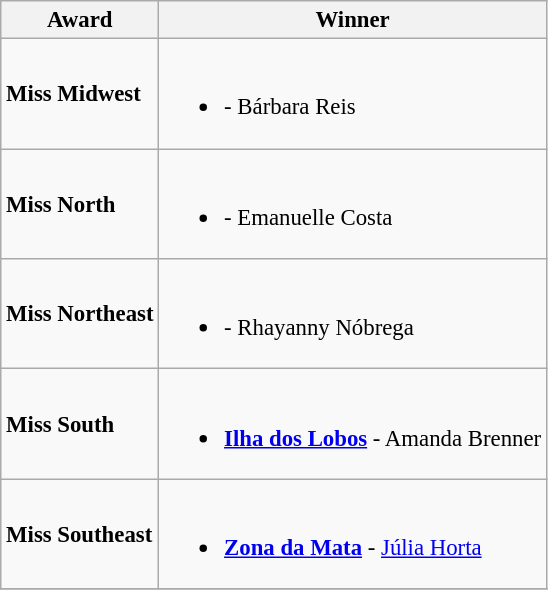<table class="wikitable sortable" style="font-size:95%;">
<tr>
<th>Award</th>
<th>Winner</th>
</tr>
<tr>
<td><strong>Miss Midwest</strong></td>
<td><br><ul><li><strong></strong> - Bárbara Reis</li></ul></td>
</tr>
<tr>
<td><strong>Miss North</strong></td>
<td><br><ul><li><strong></strong> - Emanuelle Costa</li></ul></td>
</tr>
<tr>
<td><strong>Miss Northeast</strong></td>
<td><br><ul><li><strong></strong> - Rhayanny Nóbrega</li></ul></td>
</tr>
<tr>
<td><strong>Miss South</strong></td>
<td><br><ul><li><strong> <a href='#'>Ilha dos Lobos</a></strong> - Amanda Brenner</li></ul></td>
</tr>
<tr>
<td><strong>Miss Southeast</strong></td>
<td><br><ul><li><strong> <a href='#'>Zona da Mata</a></strong> - <a href='#'>Júlia Horta</a></li></ul></td>
</tr>
<tr>
</tr>
</table>
